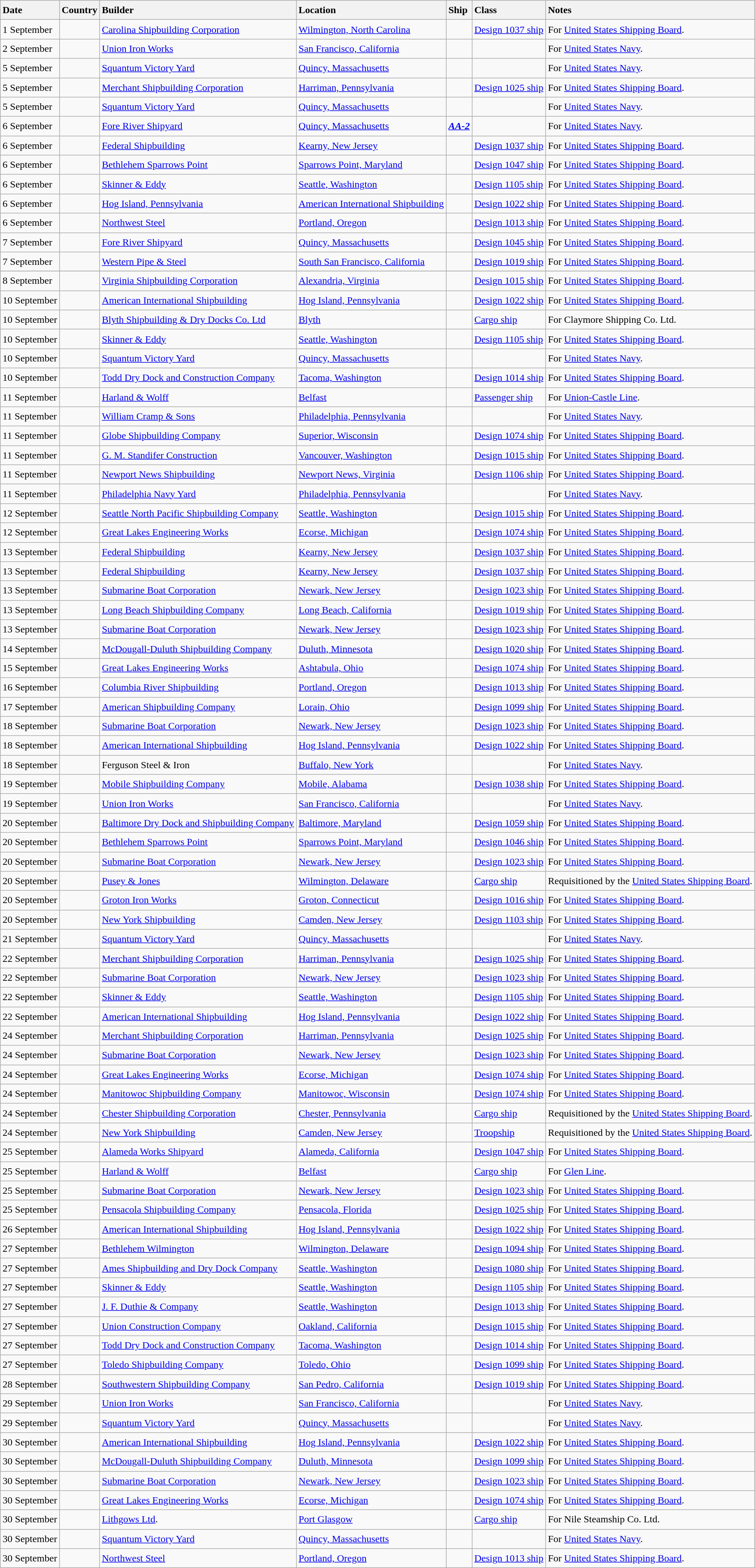<table class="wikitable sortable" style="font-size:1.00em; line-height:1.5em;">
<tr>
<th style="text-align: left;">Date</th>
<th style="text-align: left;">Country</th>
<th style="text-align: left;">Builder</th>
<th style="text-align: left;">Location</th>
<th style="text-align: left;">Ship</th>
<th style="text-align: left;">Class</th>
<th style="text-align: left;">Notes</th>
</tr>
<tr ---->
<td>1 September</td>
<td></td>
<td><a href='#'>Carolina Shipbuilding Corporation</a></td>
<td><a href='#'>Wilmington, North Carolina</a></td>
<td><strong></strong></td>
<td><a href='#'>Design 1037 ship</a></td>
<td>For <a href='#'>United States Shipping Board</a>.</td>
</tr>
<tr ---->
<td>2 September</td>
<td></td>
<td><a href='#'>Union Iron Works</a></td>
<td><a href='#'>San Francisco, California</a></td>
<td><strong></strong></td>
<td></td>
<td>For <a href='#'>United States Navy</a>.</td>
</tr>
<tr ---->
<td>5 September</td>
<td></td>
<td><a href='#'>Squantum Victory Yard</a></td>
<td><a href='#'>Quincy, Massachusetts</a></td>
<td><strong></strong></td>
<td></td>
<td>For <a href='#'>United States Navy</a>.</td>
</tr>
<tr ---->
<td>5 September</td>
<td></td>
<td><a href='#'>Merchant Shipbuilding Corporation</a></td>
<td><a href='#'>Harriman, Pennsylvania</a></td>
<td><strong></strong></td>
<td><a href='#'>Design 1025 ship</a></td>
<td>For <a href='#'>United States Shipping Board</a>.</td>
</tr>
<tr ---->
<td>5 September</td>
<td></td>
<td><a href='#'>Squantum Victory Yard</a></td>
<td><a href='#'>Quincy, Massachusetts</a></td>
<td><strong></strong></td>
<td></td>
<td>For <a href='#'>United States Navy</a>.</td>
</tr>
<tr ---->
<td>6 September</td>
<td></td>
<td><a href='#'>Fore River Shipyard</a></td>
<td><a href='#'>Quincy, Massachusetts</a></td>
<td><strong><a href='#'><em>AA-2</em></a></strong></td>
<td></td>
<td>For <a href='#'>United States Navy</a>.</td>
</tr>
<tr ---->
<td>6 September</td>
<td></td>
<td><a href='#'>Federal Shipbuilding</a></td>
<td><a href='#'>Kearny, New Jersey</a></td>
<td><strong></strong></td>
<td><a href='#'>Design 1037 ship</a></td>
<td>For <a href='#'>United States Shipping Board</a>.</td>
</tr>
<tr ---->
<td>6 September</td>
<td></td>
<td><a href='#'>Bethlehem Sparrows Point</a></td>
<td><a href='#'>Sparrows Point, Maryland</a></td>
<td><strong></strong></td>
<td><a href='#'>Design 1047 ship</a></td>
<td>For <a href='#'>United States Shipping Board</a>.</td>
</tr>
<tr ---->
<td>6 September</td>
<td></td>
<td><a href='#'>Skinner & Eddy</a></td>
<td><a href='#'>Seattle, Washington</a></td>
<td><strong></strong></td>
<td><a href='#'>Design 1105 ship</a></td>
<td>For <a href='#'>United States Shipping Board</a>.</td>
</tr>
<tr ---->
<td>6 September</td>
<td></td>
<td><a href='#'>Hog Island, Pennsylvania</a></td>
<td><a href='#'>American International Shipbuilding</a></td>
<td><strong></strong></td>
<td><a href='#'>Design 1022 ship</a></td>
<td>For <a href='#'>United States Shipping Board</a>.</td>
</tr>
<tr ---->
<td>6 September</td>
<td></td>
<td><a href='#'>Northwest Steel</a></td>
<td><a href='#'>Portland, Oregon</a></td>
<td><strong></strong></td>
<td><a href='#'>Design 1013 ship</a></td>
<td>For <a href='#'>United States Shipping Board</a>.</td>
</tr>
<tr ---->
<td>7 September</td>
<td></td>
<td><a href='#'>Fore River Shipyard</a></td>
<td><a href='#'>Quincy, Massachusetts</a></td>
<td><strong></strong></td>
<td><a href='#'>Design 1045 ship</a></td>
<td>For <a href='#'>United States Shipping Board</a>.</td>
</tr>
<tr ---->
<td>7 September</td>
<td></td>
<td><a href='#'>Western Pipe & Steel</a></td>
<td><a href='#'>South San Francisco, California</a></td>
<td><strong></strong></td>
<td><a href='#'>Design 1019 ship</a></td>
<td>For <a href='#'>United States Shipping Board</a>.</td>
</tr>
<tr>
</tr>
<tr ---->
<td>8 September</td>
<td></td>
<td><a href='#'>Virginia Shipbuilding Corporation</a></td>
<td><a href='#'>Alexandria, Virginia</a></td>
<td><strong></strong></td>
<td><a href='#'>Design 1015 ship</a></td>
<td>For <a href='#'>United States Shipping Board</a>.</td>
</tr>
<tr ---->
<td>10 September</td>
<td></td>
<td><a href='#'>American International Shipbuilding</a></td>
<td><a href='#'>Hog Island, Pennsylvania</a></td>
<td><strong></strong></td>
<td><a href='#'>Design 1022 ship</a></td>
<td>For <a href='#'>United States Shipping Board</a>.</td>
</tr>
<tr ---->
<td>10 September</td>
<td></td>
<td><a href='#'>Blyth Shipbuilding & Dry Docks Co. Ltd</a></td>
<td><a href='#'>Blyth</a></td>
<td><strong></strong></td>
<td><a href='#'>Cargo ship</a></td>
<td>For Claymore Shipping Co. Ltd.</td>
</tr>
<tr ---->
<td>10 September</td>
<td></td>
<td><a href='#'>Skinner & Eddy</a></td>
<td><a href='#'>Seattle, Washington</a></td>
<td><strong></strong></td>
<td><a href='#'>Design 1105 ship</a></td>
<td>For <a href='#'>United States Shipping Board</a>.</td>
</tr>
<tr ---->
<td>10 September</td>
<td></td>
<td><a href='#'>Squantum Victory Yard</a></td>
<td><a href='#'>Quincy, Massachusetts</a></td>
<td><strong></strong></td>
<td></td>
<td>For <a href='#'>United States Navy</a>.</td>
</tr>
<tr ---->
<td>10 September</td>
<td></td>
<td><a href='#'>Todd Dry Dock and Construction Company</a></td>
<td><a href='#'>Tacoma, Washington</a></td>
<td><strong></strong></td>
<td><a href='#'>Design 1014 ship</a></td>
<td>For <a href='#'>United States Shipping Board</a>.</td>
</tr>
<tr ---->
<td>11 September</td>
<td></td>
<td><a href='#'>Harland & Wolff</a></td>
<td><a href='#'>Belfast</a></td>
<td><strong></strong></td>
<td><a href='#'>Passenger ship</a></td>
<td>For <a href='#'>Union-Castle Line</a>.</td>
</tr>
<tr ---->
<td>11 September</td>
<td></td>
<td><a href='#'>William Cramp & Sons</a></td>
<td><a href='#'>Philadelphia, Pennsylvania</a></td>
<td><strong></strong></td>
<td></td>
<td>For <a href='#'>United States Navy</a>.</td>
</tr>
<tr ---->
<td>11 September</td>
<td></td>
<td><a href='#'>Globe Shipbuilding Company</a></td>
<td><a href='#'>Superior, Wisconsin</a></td>
<td><strong></strong></td>
<td><a href='#'>Design 1074 ship</a></td>
<td>For <a href='#'>United States Shipping Board</a>.</td>
</tr>
<tr ---->
<td>11 September</td>
<td></td>
<td><a href='#'>G. M. Standifer Construction</a></td>
<td><a href='#'>Vancouver, Washington</a></td>
<td><strong></strong></td>
<td><a href='#'>Design 1015 ship</a></td>
<td>For <a href='#'>United States Shipping Board</a>.</td>
</tr>
<tr ---->
<td>11 September</td>
<td></td>
<td><a href='#'>Newport News Shipbuilding</a></td>
<td><a href='#'>Newport News, Virginia</a></td>
<td><strong></strong></td>
<td><a href='#'>Design 1106 ship</a></td>
<td>For <a href='#'>United States Shipping Board</a>.</td>
</tr>
<tr ---->
<td>11 September</td>
<td></td>
<td><a href='#'>Philadelphia Navy Yard</a></td>
<td><a href='#'>Philadelphia, Pennsylvania</a></td>
<td><strong></strong></td>
<td></td>
<td>For <a href='#'>United States Navy</a>.</td>
</tr>
<tr ---->
<td>12 September</td>
<td></td>
<td><a href='#'>Seattle North Pacific Shipbuilding Company</a></td>
<td><a href='#'>Seattle, Washington</a></td>
<td><strong></strong></td>
<td><a href='#'>Design 1015 ship</a></td>
<td>For <a href='#'>United States Shipping Board</a>.</td>
</tr>
<tr ---->
<td>12 September</td>
<td></td>
<td><a href='#'>Great Lakes Engineering Works</a></td>
<td><a href='#'>Ecorse, Michigan</a></td>
<td><strong></strong></td>
<td><a href='#'>Design 1074 ship</a></td>
<td>For <a href='#'>United States Shipping Board</a>.</td>
</tr>
<tr ---->
<td>13 September</td>
<td></td>
<td><a href='#'>Federal Shipbuilding</a></td>
<td><a href='#'>Kearny, New Jersey</a></td>
<td><strong></strong></td>
<td><a href='#'>Design 1037 ship</a></td>
<td>For <a href='#'>United States Shipping Board</a>.</td>
</tr>
<tr ---->
<td>13 September</td>
<td></td>
<td><a href='#'>Federal Shipbuilding</a></td>
<td><a href='#'>Kearny, New Jersey</a></td>
<td><strong></strong></td>
<td><a href='#'>Design 1037 ship</a></td>
<td>For <a href='#'>United States Shipping Board</a>.</td>
</tr>
<tr ---->
<td>13 September</td>
<td></td>
<td><a href='#'>Submarine Boat Corporation</a></td>
<td><a href='#'>Newark, New Jersey</a></td>
<td><strong></strong></td>
<td><a href='#'>Design 1023 ship</a></td>
<td>For <a href='#'>United States Shipping Board</a>.</td>
</tr>
<tr ---->
<td>13 September</td>
<td></td>
<td><a href='#'>Long Beach Shipbuilding Company</a></td>
<td><a href='#'>Long Beach, California</a></td>
<td><strong></strong></td>
<td><a href='#'>Design 1019 ship</a></td>
<td>For <a href='#'>United States Shipping Board</a>.</td>
</tr>
<tr ---->
<td>13 September</td>
<td></td>
<td><a href='#'>Submarine Boat Corporation</a></td>
<td><a href='#'>Newark, New Jersey</a></td>
<td><strong></strong></td>
<td><a href='#'>Design 1023 ship</a></td>
<td>For <a href='#'>United States Shipping Board</a>.</td>
</tr>
<tr ---->
<td>14 September</td>
<td></td>
<td><a href='#'>McDougall-Duluth Shipbuilding Company</a></td>
<td><a href='#'>Duluth, Minnesota</a></td>
<td><strong></strong></td>
<td><a href='#'>Design 1020 ship</a></td>
<td>For <a href='#'>United States Shipping Board</a>.</td>
</tr>
<tr ---->
<td>15 September</td>
<td></td>
<td><a href='#'>Great Lakes Engineering Works</a></td>
<td><a href='#'>Ashtabula, Ohio</a></td>
<td><strong></strong></td>
<td><a href='#'>Design 1074 ship</a></td>
<td>For <a href='#'>United States Shipping Board</a>.</td>
</tr>
<tr ---->
<td>16 September</td>
<td></td>
<td><a href='#'>Columbia River Shipbuilding</a></td>
<td><a href='#'>Portland, Oregon</a></td>
<td><strong></strong></td>
<td><a href='#'>Design 1013 ship</a></td>
<td>For <a href='#'>United States Shipping Board</a>.</td>
</tr>
<tr ---->
<td>17 September</td>
<td></td>
<td><a href='#'>American Shipbuilding Company</a></td>
<td><a href='#'>Lorain, Ohio</a></td>
<td><strong></strong></td>
<td><a href='#'>Design 1099 ship</a></td>
<td>For <a href='#'>United States Shipping Board</a>.</td>
</tr>
<tr ---->
<td>18 September</td>
<td></td>
<td><a href='#'>Submarine Boat Corporation</a></td>
<td><a href='#'>Newark, New Jersey</a></td>
<td><strong></strong></td>
<td><a href='#'>Design 1023 ship</a></td>
<td>For <a href='#'>United States Shipping Board</a>.</td>
</tr>
<tr ---->
<td>18 September</td>
<td></td>
<td><a href='#'>American International Shipbuilding</a></td>
<td><a href='#'>Hog Island, Pennsylvania</a></td>
<td><strong></strong></td>
<td><a href='#'>Design 1022 ship</a></td>
<td>For <a href='#'>United States Shipping Board</a>.</td>
</tr>
<tr ---->
<td>18 September</td>
<td></td>
<td>Ferguson Steel & Iron</td>
<td><a href='#'>Buffalo, New York</a></td>
<td><strong> </strong></td>
<td></td>
<td>For <a href='#'>United States Navy</a>.</td>
</tr>
<tr ---->
<td>19 September</td>
<td></td>
<td><a href='#'>Mobile Shipbuilding Company</a></td>
<td><a href='#'>Mobile, Alabama</a></td>
<td><strong></strong></td>
<td><a href='#'>Design 1038 ship</a></td>
<td>For <a href='#'>United States Shipping Board</a>.</td>
</tr>
<tr ---->
<td>19 September</td>
<td></td>
<td><a href='#'>Union Iron Works</a></td>
<td><a href='#'>San Francisco, California</a></td>
<td><strong></strong></td>
<td></td>
<td>For <a href='#'>United States Navy</a>.</td>
</tr>
<tr ---->
<td>20 September</td>
<td></td>
<td><a href='#'>Baltimore Dry Dock and Shipbuilding Company</a></td>
<td><a href='#'>Baltimore, Maryland</a></td>
<td><strong></strong></td>
<td><a href='#'>Design 1059 ship</a></td>
<td>For <a href='#'>United States Shipping Board</a>.</td>
</tr>
<tr ---->
<td>20 September</td>
<td></td>
<td><a href='#'>Bethlehem Sparrows Point</a></td>
<td><a href='#'>Sparrows Point, Maryland</a></td>
<td><strong></strong></td>
<td><a href='#'>Design 1046 ship</a></td>
<td>For <a href='#'>United States Shipping Board</a>.</td>
</tr>
<tr ---->
<td>20 September</td>
<td></td>
<td><a href='#'>Submarine Boat Corporation</a></td>
<td><a href='#'>Newark, New Jersey</a></td>
<td><strong></strong></td>
<td><a href='#'>Design 1023 ship</a></td>
<td>For <a href='#'>United States Shipping Board</a>.</td>
</tr>
<tr ---->
<td>20 September</td>
<td></td>
<td><a href='#'>Pusey & Jones</a></td>
<td><a href='#'>Wilmington, Delaware</a></td>
<td><strong></strong></td>
<td><a href='#'>Cargo ship</a></td>
<td>Requisitioned by the <a href='#'>United States Shipping Board</a>.</td>
</tr>
<tr ---->
<td>20 September</td>
<td></td>
<td><a href='#'>Groton Iron Works</a></td>
<td><a href='#'>Groton, Connecticut</a></td>
<td><strong></strong></td>
<td><a href='#'>Design 1016 ship</a></td>
<td>For <a href='#'>United States Shipping Board</a>.</td>
</tr>
<tr ---->
<td>20 September</td>
<td></td>
<td><a href='#'>New York Shipbuilding</a></td>
<td><a href='#'>Camden, New Jersey</a></td>
<td><strong></strong></td>
<td><a href='#'>Design 1103 ship</a></td>
<td>For <a href='#'>United States Shipping Board</a>.</td>
</tr>
<tr ---->
<td>21 September</td>
<td></td>
<td><a href='#'>Squantum Victory Yard</a></td>
<td><a href='#'>Quincy, Massachusetts</a></td>
<td><strong></strong></td>
<td></td>
<td>For <a href='#'>United States Navy</a>.</td>
</tr>
<tr ---->
<td>22 September</td>
<td></td>
<td><a href='#'>Merchant Shipbuilding Corporation</a></td>
<td><a href='#'>Harriman, Pennsylvania</a></td>
<td><strong></strong></td>
<td><a href='#'>Design 1025 ship</a></td>
<td>For <a href='#'>United States Shipping Board</a>.</td>
</tr>
<tr ---->
<td>22 September</td>
<td></td>
<td><a href='#'>Submarine Boat Corporation</a></td>
<td><a href='#'>Newark, New Jersey</a></td>
<td><strong></strong></td>
<td><a href='#'>Design 1023 ship</a></td>
<td>For <a href='#'>United States Shipping Board</a>.</td>
</tr>
<tr ---->
<td>22 September</td>
<td></td>
<td><a href='#'>Skinner & Eddy</a></td>
<td><a href='#'>Seattle, Washington</a></td>
<td><strong></strong></td>
<td><a href='#'>Design 1105 ship</a></td>
<td>For <a href='#'>United States Shipping Board</a>.</td>
</tr>
<tr ---->
<td>22 September</td>
<td></td>
<td><a href='#'>American International Shipbuilding</a></td>
<td><a href='#'>Hog Island, Pennsylvania</a></td>
<td><strong></strong></td>
<td><a href='#'>Design 1022 ship</a></td>
<td>For <a href='#'>United States Shipping Board</a>.</td>
</tr>
<tr ---->
<td>24 September</td>
<td></td>
<td><a href='#'>Merchant Shipbuilding Corporation</a></td>
<td><a href='#'>Harriman, Pennsylvania</a></td>
<td><strong></strong></td>
<td><a href='#'>Design 1025 ship</a></td>
<td>For <a href='#'>United States Shipping Board</a>.</td>
</tr>
<tr ---->
<td>24 September</td>
<td></td>
<td><a href='#'>Submarine Boat Corporation</a></td>
<td><a href='#'>Newark, New Jersey</a></td>
<td><strong></strong></td>
<td><a href='#'>Design 1023 ship</a></td>
<td>For <a href='#'>United States Shipping Board</a>.</td>
</tr>
<tr ---->
<td>24 September</td>
<td></td>
<td><a href='#'>Great Lakes Engineering Works</a></td>
<td><a href='#'>Ecorse, Michigan</a></td>
<td><strong></strong></td>
<td><a href='#'>Design 1074 ship</a></td>
<td>For <a href='#'>United States Shipping Board</a>.</td>
</tr>
<tr ---->
<td>24 September</td>
<td></td>
<td><a href='#'>Manitowoc Shipbuilding Company</a></td>
<td><a href='#'>Manitowoc, Wisconsin</a></td>
<td><strong></strong></td>
<td><a href='#'>Design 1074 ship</a></td>
<td>For <a href='#'>United States Shipping Board</a>.</td>
</tr>
<tr ---->
<td>24 September</td>
<td></td>
<td><a href='#'>Chester Shipbuilding Corporation</a></td>
<td><a href='#'>Chester, Pennsylvania</a></td>
<td><strong></strong></td>
<td><a href='#'>Cargo ship</a></td>
<td>Requisitioned by the <a href='#'>United States Shipping Board</a>.</td>
</tr>
<tr ---->
<td>24 September</td>
<td></td>
<td><a href='#'>New York Shipbuilding</a></td>
<td><a href='#'>Camden, New Jersey</a></td>
<td><strong></strong></td>
<td><a href='#'>Troopship</a></td>
<td>Requisitioned by the <a href='#'>United States Shipping Board</a>.</td>
</tr>
<tr ---->
<td>25 September</td>
<td></td>
<td><a href='#'>Alameda Works Shipyard</a></td>
<td><a href='#'>Alameda, California</a></td>
<td><strong></strong></td>
<td><a href='#'>Design 1047 ship</a></td>
<td>For <a href='#'>United States Shipping Board</a>.</td>
</tr>
<tr ---->
<td>25 September</td>
<td></td>
<td><a href='#'>Harland & Wolff</a></td>
<td><a href='#'>Belfast</a></td>
<td><strong></strong></td>
<td><a href='#'>Cargo ship</a></td>
<td>For <a href='#'>Glen Line</a>.</td>
</tr>
<tr ---->
<td>25 September</td>
<td></td>
<td><a href='#'>Submarine Boat Corporation</a></td>
<td><a href='#'>Newark, New Jersey</a></td>
<td><strong></strong></td>
<td><a href='#'>Design 1023 ship</a></td>
<td>For <a href='#'>United States Shipping Board</a>.</td>
</tr>
<tr ---->
<td>25 September</td>
<td></td>
<td><a href='#'>Pensacola Shipbuilding Company</a></td>
<td><a href='#'>Pensacola, Florida</a></td>
<td><strong></strong></td>
<td><a href='#'>Design 1025 ship</a></td>
<td>For <a href='#'>United States Shipping Board</a>.</td>
</tr>
<tr ---->
<td>26 September</td>
<td></td>
<td><a href='#'>American International Shipbuilding</a></td>
<td><a href='#'>Hog Island, Pennsylvania</a></td>
<td><strong></strong></td>
<td><a href='#'>Design 1022 ship</a></td>
<td>For <a href='#'>United States Shipping Board</a>.</td>
</tr>
<tr ---->
<td>27 September</td>
<td></td>
<td><a href='#'>Bethlehem Wilmington</a></td>
<td><a href='#'>Wilmington, Delaware</a></td>
<td><strong></strong></td>
<td><a href='#'>Design 1094 ship</a></td>
<td>For <a href='#'>United States Shipping Board</a>.</td>
</tr>
<tr ---->
<td>27 September</td>
<td></td>
<td><a href='#'>Ames Shipbuilding and Dry Dock Company</a></td>
<td><a href='#'>Seattle, Washington</a></td>
<td><strong></strong></td>
<td><a href='#'>Design 1080 ship</a></td>
<td>For <a href='#'>United States Shipping Board</a>.</td>
</tr>
<tr ---->
<td>27 September</td>
<td></td>
<td><a href='#'>Skinner & Eddy</a></td>
<td><a href='#'>Seattle, Washington</a></td>
<td><strong></strong></td>
<td><a href='#'>Design 1105 ship</a></td>
<td>For <a href='#'>United States Shipping Board</a>.</td>
</tr>
<tr ---->
<td>27 September</td>
<td></td>
<td><a href='#'>J. F. Duthie & Company</a></td>
<td><a href='#'>Seattle, Washington</a></td>
<td><strong></strong></td>
<td><a href='#'>Design 1013 ship</a></td>
<td>For <a href='#'>United States Shipping Board</a>.</td>
</tr>
<tr ---->
<td>27 September</td>
<td></td>
<td><a href='#'>Union Construction Company</a></td>
<td><a href='#'>Oakland, California</a></td>
<td><strong></strong></td>
<td><a href='#'>Design 1015 ship</a></td>
<td>For <a href='#'>United States Shipping Board</a>.</td>
</tr>
<tr ---->
<td>27 September</td>
<td></td>
<td><a href='#'>Todd Dry Dock and Construction Company</a></td>
<td><a href='#'>Tacoma, Washington</a></td>
<td><strong></strong></td>
<td><a href='#'>Design 1014 ship</a></td>
<td>For <a href='#'>United States Shipping Board</a>.</td>
</tr>
<tr ---->
<td>27 September</td>
<td></td>
<td><a href='#'>Toledo Shipbuilding Company</a></td>
<td><a href='#'>Toledo, Ohio</a></td>
<td><strong></strong></td>
<td><a href='#'>Design 1099 ship</a></td>
<td>For <a href='#'>United States Shipping Board</a>.</td>
</tr>
<tr ---->
<td>28 September</td>
<td></td>
<td><a href='#'>Southwestern Shipbuilding Company</a></td>
<td><a href='#'>San Pedro, California</a></td>
<td><strong></strong></td>
<td><a href='#'>Design 1019 ship</a></td>
<td>For <a href='#'>United States Shipping Board</a>.</td>
</tr>
<tr ---->
<td>29 September</td>
<td></td>
<td><a href='#'>Union Iron Works</a></td>
<td><a href='#'>San Francisco, California</a></td>
<td><strong></strong></td>
<td></td>
<td>For <a href='#'>United States Navy</a>.</td>
</tr>
<tr ---->
<td>29 September</td>
<td></td>
<td><a href='#'>Squantum Victory Yard</a></td>
<td><a href='#'>Quincy, Massachusetts</a></td>
<td><strong></strong></td>
<td></td>
<td>For <a href='#'>United States Navy</a>.</td>
</tr>
<tr ---->
<td>30 September</td>
<td></td>
<td><a href='#'>American International Shipbuilding</a></td>
<td><a href='#'>Hog Island, Pennsylvania</a></td>
<td><strong></strong></td>
<td><a href='#'>Design 1022 ship</a></td>
<td>For <a href='#'>United States Shipping Board</a>.</td>
</tr>
<tr ---->
<td>30 September</td>
<td></td>
<td><a href='#'>McDougall-Duluth Shipbuilding Company</a></td>
<td><a href='#'>Duluth, Minnesota</a></td>
<td><strong></strong></td>
<td><a href='#'>Design 1099 ship</a></td>
<td>For <a href='#'>United States Shipping Board</a>.</td>
</tr>
<tr ---->
<td>30 September</td>
<td></td>
<td><a href='#'>Submarine Boat Corporation</a></td>
<td><a href='#'>Newark, New Jersey</a></td>
<td><strong></strong></td>
<td><a href='#'>Design 1023 ship</a></td>
<td>For <a href='#'>United States Shipping Board</a>.</td>
</tr>
<tr ---->
<td>30 September</td>
<td></td>
<td><a href='#'>Great Lakes Engineering Works</a></td>
<td><a href='#'>Ecorse, Michigan</a></td>
<td><strong></strong></td>
<td><a href='#'>Design 1074 ship</a></td>
<td>For <a href='#'>United States Shipping Board</a>.</td>
</tr>
<tr ---->
<td>30 September</td>
<td></td>
<td><a href='#'>Lithgows Ltd</a>.</td>
<td><a href='#'>Port Glasgow</a></td>
<td><strong></strong></td>
<td><a href='#'>Cargo ship</a></td>
<td>For Nile Steamship Co. Ltd.</td>
</tr>
<tr ---->
<td>30 September</td>
<td></td>
<td><a href='#'>Squantum Victory Yard</a></td>
<td><a href='#'>Quincy, Massachusetts</a></td>
<td><strong></strong></td>
<td></td>
<td>For <a href='#'>United States Navy</a>.</td>
</tr>
<tr ---->
<td>30 September</td>
<td></td>
<td><a href='#'>Northwest Steel</a></td>
<td><a href='#'>Portland, Oregon</a></td>
<td><strong></strong></td>
<td><a href='#'>Design 1013 ship</a></td>
<td>For <a href='#'>United States Shipping Board</a>.</td>
</tr>
</table>
